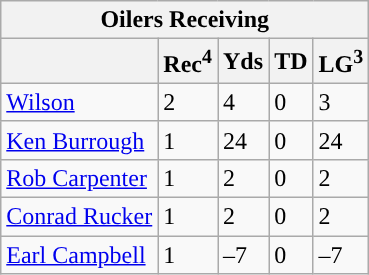<table class="wikitable">
<tr>
<th colspan="5">Oilers Receiving</th>
</tr>
<tr>
<th></th>
<th>Rec<sup>4</sup></th>
<th>Yds</th>
<th>TD</th>
<th>LG<sup>3</sup></th>
</tr>
<tr>
<td><a href='#'>Wilson</a></td>
<td>2</td>
<td>4</td>
<td>0</td>
<td>3</td>
</tr>
<tr>
<td><a href='#'>Ken Burrough</a></td>
<td>1</td>
<td>24</td>
<td>0</td>
<td>24</td>
</tr>
<tr>
<td><a href='#'>Rob Carpenter</a></td>
<td>1</td>
<td>2</td>
<td>0</td>
<td>2</td>
</tr>
<tr>
<td><a href='#'>Conrad Rucker</a></td>
<td>1</td>
<td>2</td>
<td>0</td>
<td>2</td>
</tr>
<tr>
<td><a href='#'>Earl Campbell</a></td>
<td>1</td>
<td>–7</td>
<td>0</td>
<td>–7</td>
</tr>
</table>
